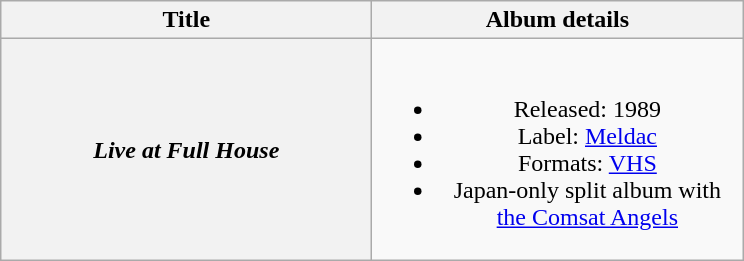<table class="wikitable plainrowheaders" style="text-align:center;">
<tr>
<th scope="col" style="width:15em;">Title</th>
<th scope="col" style="width:15em;">Album details</th>
</tr>
<tr>
<th scope="row"><em>Live at Full House</em></th>
<td><br><ul><li>Released: 1989</li><li>Label: <a href='#'>Meldac</a></li><li>Formats: <a href='#'>VHS</a></li><li>Japan-only split album with <a href='#'>the Comsat Angels</a></li></ul></td>
</tr>
</table>
